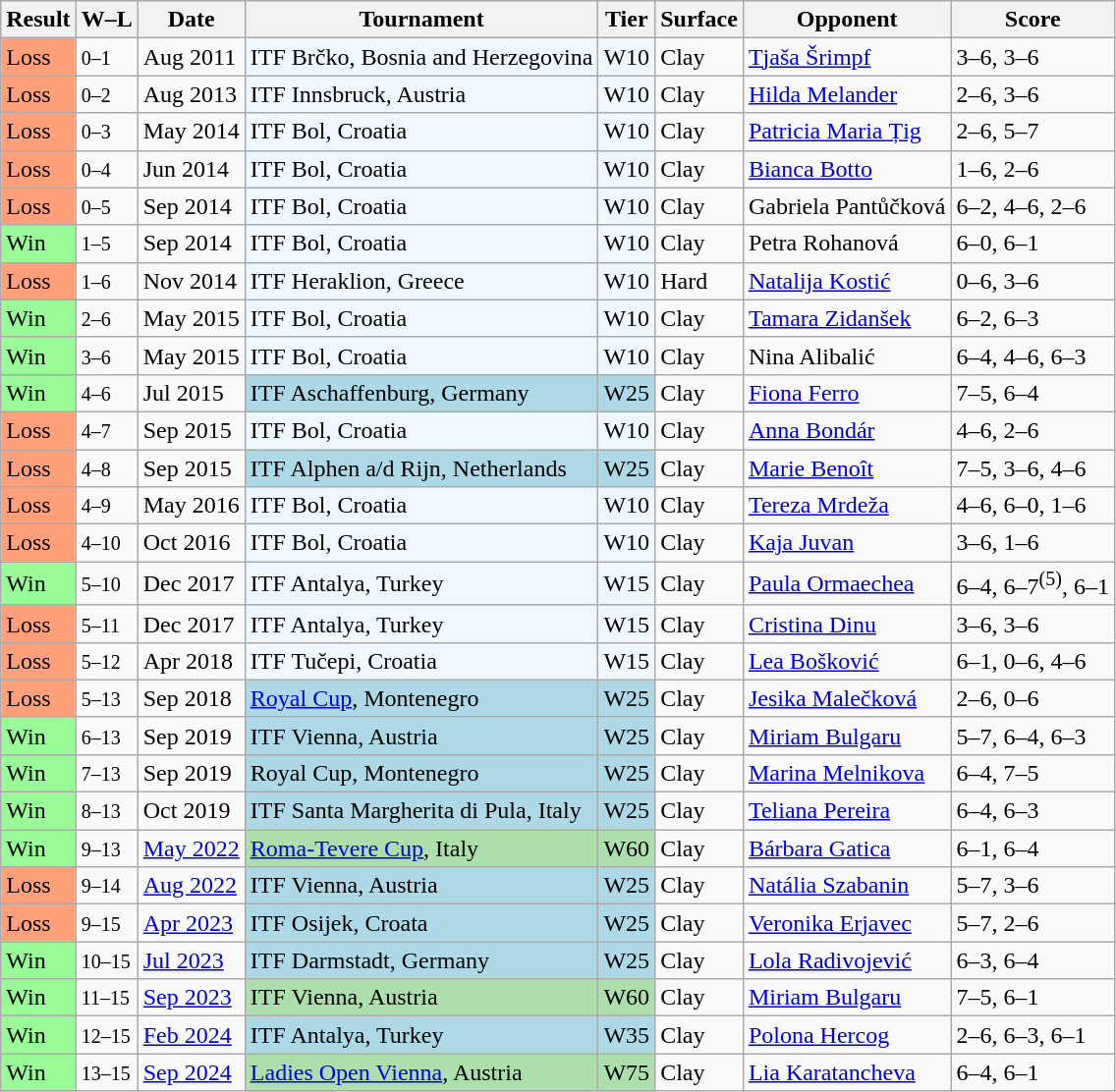<table class="sortable wikitable">
<tr>
<th>Result</th>
<th class="unsortable">W–L</th>
<th>Date</th>
<th>Tournament</th>
<th>Tier</th>
<th>Surface</th>
<th>Opponent</th>
<th class="unsortable">Score</th>
</tr>
<tr>
<td style="background:#ffa07a;">Loss</td>
<td><small>0–1</small></td>
<td>Aug 2011</td>
<td style="background:#f0f8ff;">ITF Brčko, Bosnia and Herzegovina</td>
<td style="background:#f0f8ff;">W10</td>
<td>Clay</td>
<td> <a href='#'>Tjaša Šrimpf</a></td>
<td>3–6, 3–6</td>
</tr>
<tr>
<td style="background:#ffa07a;">Loss</td>
<td><small>0–2</small></td>
<td>Aug 2013</td>
<td style="background:#f0f8ff;">ITF Innsbruck, Austria</td>
<td style="background:#f0f8ff;">W10</td>
<td>Clay</td>
<td> <a href='#'>Hilda Melander</a></td>
<td>2–6, 3–6</td>
</tr>
<tr>
<td style="background:#ffa07a;">Loss</td>
<td><small>0–3</small></td>
<td>May 2014</td>
<td style="background:#f0f8ff;">ITF Bol, Croatia</td>
<td style="background:#f0f8ff;">W10</td>
<td>Clay</td>
<td> <a href='#'>Patricia Maria Țig</a></td>
<td>2–6, 5–7</td>
</tr>
<tr>
<td style="background:#ffa07a;">Loss</td>
<td><small>0–4</small></td>
<td>Jun 2014</td>
<td style="background:#f0f8ff;">ITF Bol, Croatia</td>
<td style="background:#f0f8ff;">W10</td>
<td>Clay</td>
<td> <a href='#'>Bianca Botto</a></td>
<td>1–6, 2–6</td>
</tr>
<tr>
<td style="background:#ffa07a;">Loss</td>
<td><small>0–5</small></td>
<td>Sep 2014</td>
<td style="background:#f0f8ff;">ITF Bol, Croatia</td>
<td style="background:#f0f8ff;">W10</td>
<td>Clay</td>
<td> Gabriela Pantůčková</td>
<td>6–2, 4–6, 2–6</td>
</tr>
<tr>
<td style="background:#98fb98;">Win</td>
<td><small>1–5</small></td>
<td>Sep 2014</td>
<td style="background:#f0f8ff;">ITF Bol, Croatia</td>
<td style="background:#f0f8ff;">W10</td>
<td>Clay</td>
<td> Petra Rohanová</td>
<td>6–0, 6–1</td>
</tr>
<tr>
<td style="background:#ffa07a;">Loss</td>
<td><small>1–6</small></td>
<td>Nov 2014</td>
<td style="background:#f0f8ff;">ITF Heraklion, Greece</td>
<td style="background:#f0f8ff;">W10</td>
<td>Hard</td>
<td> <a href='#'>Natalija Kostić</a></td>
<td>0–6, 3–6</td>
</tr>
<tr>
<td style="background:#98fb98;">Win</td>
<td><small>2–6</small></td>
<td>May 2015</td>
<td style="background:#f0f8ff;">ITF Bol, Croatia</td>
<td style="background:#f0f8ff;">W10</td>
<td>Clay</td>
<td> <a href='#'>Tamara Zidanšek</a></td>
<td>6–2, 6–3</td>
</tr>
<tr>
<td style="background:#98fb98;">Win</td>
<td><small>3–6</small></td>
<td>May 2015</td>
<td style="background:#f0f8ff;">ITF Bol, Croatia</td>
<td style="background:#f0f8ff;">W10</td>
<td>Clay</td>
<td> Nina Alibalić</td>
<td>6–4, 4–6, 6–3</td>
</tr>
<tr>
<td style="background:#98fb98;">Win</td>
<td><small>4–6</small></td>
<td>Jul 2015</td>
<td style="background:lightblue;">ITF Aschaffenburg, Germany</td>
<td style="background:lightblue;">W25</td>
<td>Clay</td>
<td> <a href='#'>Fiona Ferro</a></td>
<td>7–5, 6–4</td>
</tr>
<tr>
<td style="background:#ffa07a;">Loss</td>
<td><small>4–7</small></td>
<td>Sep 2015</td>
<td style="background:#f0f8ff;">ITF Bol, Croatia</td>
<td style="background:#f0f8ff;">W10</td>
<td>Clay</td>
<td> <a href='#'>Anna Bondár</a></td>
<td>4–6, 2–6</td>
</tr>
<tr>
<td style="background:#ffa07a;">Loss</td>
<td><small>4–8</small></td>
<td>Sep 2015</td>
<td style="background:lightblue;">ITF Alphen a/d Rijn, Netherlands</td>
<td style="background:lightblue;">W25</td>
<td>Clay</td>
<td> <a href='#'>Marie Benoît</a></td>
<td>7–5, 3–6, 4–6</td>
</tr>
<tr>
<td style="background:#ffa07a;">Loss</td>
<td><small>4–9</small></td>
<td>May 2016</td>
<td style="background:#f0f8ff;">ITF Bol, Croatia</td>
<td style="background:#f0f8ff;">W10</td>
<td>Clay</td>
<td> <a href='#'>Tereza Mrdeža</a></td>
<td>4–6, 6–0, 1–6</td>
</tr>
<tr>
<td style="background:#ffa07a;">Loss</td>
<td><small>4–10</small></td>
<td>Oct 2016</td>
<td style="background:#f0f8ff;">ITF Bol, Croatia</td>
<td style="background:#f0f8ff;">W10</td>
<td>Clay</td>
<td> <a href='#'>Kaja Juvan</a></td>
<td>3–6, 1–6</td>
</tr>
<tr>
<td style="background:#98fb98;">Win</td>
<td><small>5–10</small></td>
<td>Dec 2017</td>
<td style="background:#f0f8ff;">ITF Antalya, Turkey</td>
<td style="background:#f0f8ff;">W15</td>
<td>Clay</td>
<td> <a href='#'>Paula Ormaechea</a></td>
<td>6–4, 6–7<sup>(5)</sup>, 6–1</td>
</tr>
<tr>
<td style="background:#ffa07a;">Loss</td>
<td><small>5–11</small></td>
<td>Dec 2017</td>
<td style="background:#f0f8ff;">ITF Antalya, Turkey</td>
<td style="background:#f0f8ff;">W15</td>
<td>Clay</td>
<td> <a href='#'>Cristina Dinu</a></td>
<td>3–6, 3–6</td>
</tr>
<tr>
<td style="background:#ffa07a;">Loss</td>
<td><small>5–12</small></td>
<td>Apr 2018</td>
<td style="background:#f0f8ff;">ITF Tučepi, Croatia</td>
<td style="background:#f0f8ff;">W15</td>
<td>Clay</td>
<td> <a href='#'>Lea Bošković</a></td>
<td>6–1, 0–6, 4–6</td>
</tr>
<tr>
<td style="background:#ffa07a;">Loss</td>
<td><small>5–13</small></td>
<td>Sep 2018</td>
<td style="background:lightblue;"><a href='#'>Royal Cup</a>, Montenegro</td>
<td style="background:lightblue;">W25</td>
<td>Clay</td>
<td> <a href='#'>Jesika Malečková</a></td>
<td>2–6, 0–6</td>
</tr>
<tr>
<td style="background:#98fb98;">Win</td>
<td><small>6–13</small></td>
<td>Sep 2019</td>
<td style="background:lightblue;">ITF Vienna, Austria</td>
<td style="background:lightblue;">W25</td>
<td>Clay</td>
<td> <a href='#'>Miriam Bulgaru</a></td>
<td>5–7, 6–4, 6–3</td>
</tr>
<tr>
<td style="background:#98fb98;">Win</td>
<td><small>7–13</small></td>
<td>Sep 2019</td>
<td style="background:lightblue;">Royal Cup, Montenegro</td>
<td style="background:lightblue;">W25</td>
<td>Clay</td>
<td> <a href='#'>Marina Melnikova</a></td>
<td>6–4, 7–5</td>
</tr>
<tr>
<td style="background:#98fb98;">Win</td>
<td><small>8–13</small></td>
<td>Oct 2019</td>
<td style="background:lightblue;">ITF Santa Margherita di Pula, Italy</td>
<td style="background:lightblue;">W25</td>
<td>Clay</td>
<td> <a href='#'>Teliana Pereira</a></td>
<td>6–4, 6–3</td>
</tr>
<tr>
<td style="background:#98fb98;">Win</td>
<td><small>9–13</small></td>
<td><a href='#'>May 2022</a></td>
<td style="background:#addfad;"><a href='#'>Roma-Tevere Cup</a>, Italy</td>
<td style="background:#addfad;">W60</td>
<td>Clay</td>
<td> <a href='#'>Bárbara Gatica</a></td>
<td>6–1, 6–4</td>
</tr>
<tr>
<td style="background:#ffa07a;">Loss</td>
<td><small>9–14</small></td>
<td><a href='#'>Aug 2022</a></td>
<td style="background:lightblue;">ITF Vienna, Austria</td>
<td style="background:lightblue;">W25</td>
<td>Clay</td>
<td> <a href='#'>Natália Szabanin</a></td>
<td>5–7, 3–6</td>
</tr>
<tr>
<td style="background:#ffa07a;">Loss</td>
<td><small>9–15</small></td>
<td><a href='#'>Apr 2023</a></td>
<td style="background:lightblue;">ITF Osijek, Croata</td>
<td style="background:lightblue;">W25</td>
<td>Clay</td>
<td> <a href='#'>Veronika Erjavec</a></td>
<td>5–7, 2–6</td>
</tr>
<tr>
<td style="background:#98fb98;">Win</td>
<td><small>10–15</small></td>
<td><a href='#'>Jul 2023</a></td>
<td style="background:lightblue;">ITF Darmstadt, Germany</td>
<td style="background:lightblue;">W25</td>
<td>Clay</td>
<td> <a href='#'>Lola Radivojević</a></td>
<td>6–3, 6–4</td>
</tr>
<tr>
<td style="background:#98fb98;">Win</td>
<td><small>11–15</small></td>
<td><a href='#'>Sep 2023</a></td>
<td style="background:#addfad;">ITF Vienna, Austria</td>
<td style="background:#addfad;">W60</td>
<td>Clay</td>
<td> <a href='#'>Miriam Bulgaru</a></td>
<td>7–5, 6–1</td>
</tr>
<tr>
<td style="background:#98fb98;">Win</td>
<td><small>12–15</small></td>
<td><a href='#'>Feb 2024</a></td>
<td style="background:lightblue;">ITF Antalya, Turkey</td>
<td style="background:lightblue;">W35</td>
<td>Clay</td>
<td> <a href='#'>Polona Hercog</a></td>
<td>2–6, 6–3, 6–1</td>
</tr>
<tr>
<td style="background:#98fb98;">Win</td>
<td><small>13–15</small></td>
<td><a href='#'>Sep 2024</a></td>
<td style="background:#addfad;"><a href='#'>Ladies Open Vienna</a>, Austria</td>
<td style="background:#addfad;">W75</td>
<td>Clay</td>
<td> <a href='#'>Lia Karatancheva</a></td>
<td>6–4, 6–1</td>
</tr>
</table>
